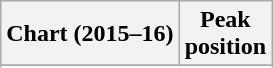<table class="wikitable plainrowheaders">
<tr>
<th>Chart (2015–16)</th>
<th>Peak<br>position</th>
</tr>
<tr>
</tr>
<tr>
</tr>
<tr>
</tr>
<tr>
</tr>
</table>
